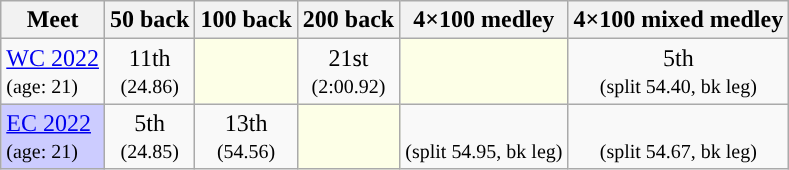<table class="sortable wikitable">
<tr>
<th>Meet</th>
<th class="unsortable">50 back</th>
<th class="unsortable">100 back</th>
<th class="unsortable">200 back</th>
<th class="unsortable">4×100 medley</th>
<th class="unsortable">4×100 mixed medley</th>
</tr>
<tr>
<td><a href='#'>WC 2022</a><br><small>(age: 21)</small></td>
<td align="center">11th<br><small>(24.86)</small></td>
<td style="background:#fdffe7"></td>
<td align="center">21st<br><small>(2:00.92)</small></td>
<td style="background:#fdffe7"></td>
<td align="center">5th<br><small>(split 54.40, bk leg)</small></td>
</tr>
<tr>
<td style="background:#ccccff"><a href='#'>EC 2022</a><br><small>(age: 21)</small></td>
<td align="center">5th<br><small>(24.85)</small></td>
<td align="center">13th<br><small>(54.56)</small></td>
<td style="background:#fdffe7"></td>
<td align="center"><br><small>(split 54.95, bk leg)</small></td>
<td align="center"><br><small>(split 54.67, bk leg)</small></td>
</tr>
</table>
